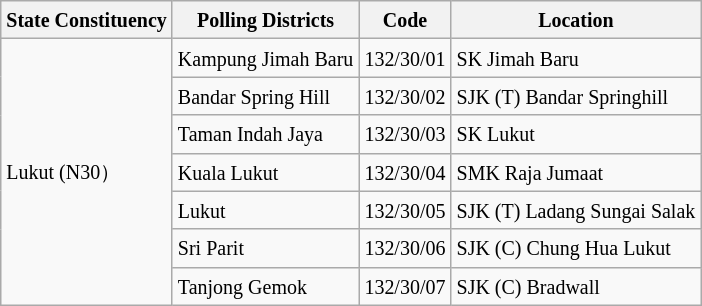<table class="wikitable sortable mw-collapsible">
<tr>
<th><small>State Constituency</small></th>
<th><small>Polling Districts</small></th>
<th><small>Code</small></th>
<th><small>Location</small></th>
</tr>
<tr>
<td rowspan="7"><small>Lukut (N30）</small></td>
<td><small>Kampung Jimah Baru</small></td>
<td><small>132/30/01</small></td>
<td><small>SK Jimah Baru</small></td>
</tr>
<tr>
<td><small>Bandar Spring Hill</small></td>
<td><small>132/30/02</small></td>
<td><small>SJK (T) Bandar Springhill</small></td>
</tr>
<tr>
<td><small>Taman Indah Jaya</small></td>
<td><small>132/30/03</small></td>
<td><small>SK Lukut</small></td>
</tr>
<tr>
<td><small>Kuala Lukut</small></td>
<td><small>132/30/04</small></td>
<td><small>SMK Raja Jumaat</small></td>
</tr>
<tr>
<td><small>Lukut</small></td>
<td><small>132/30/05</small></td>
<td><small>SJK (T) Ladang Sungai Salak</small></td>
</tr>
<tr>
<td><small>Sri Parit</small></td>
<td><small>132/30/06</small></td>
<td><small>SJK (C) Chung Hua Lukut</small></td>
</tr>
<tr>
<td><small>Tanjong Gemok</small></td>
<td><small>132/30/07</small></td>
<td><small>SJK (C) Bradwall</small></td>
</tr>
</table>
